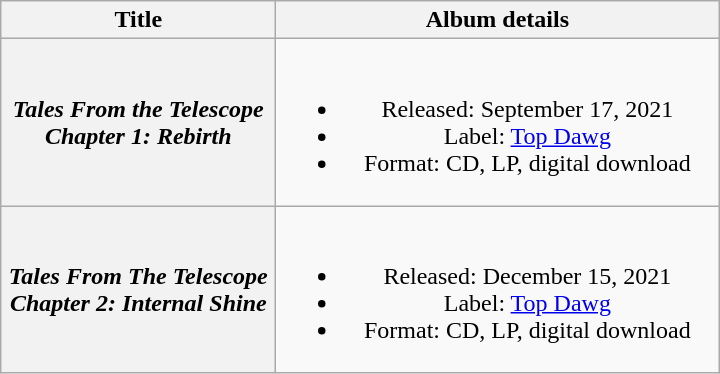<table class="wikitable plainrowheaders" style="text-align:center;">
<tr>
<th scope="col" style="width:11em;">Title</th>
<th scope="col" style="width:18em;">Album details</th>
</tr>
<tr>
<th scope="row"><em>Tales From the Telescope Chapter 1: Rebirth</em></th>
<td><br><ul><li>Released: September 17, 2021</li><li>Label: <a href='#'>Top Dawg</a></li><li>Format: CD, LP, digital download</li></ul></td>
</tr>
<tr>
<th scope="row"><em>Tales From The Telescope Chapter 2: Internal Shine</em></th>
<td><br><ul><li>Released: December 15, 2021</li><li>Label: <a href='#'>Top Dawg</a></li><li>Format: CD, LP, digital download</li></ul></td>
</tr>
</table>
